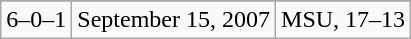<table class="wikitable">
<tr align="center">
</tr>
<tr align="center">
<td>6–0–1</td>
<td>September 15, 2007</td>
<td>MSU, 17–13</td>
</tr>
</table>
